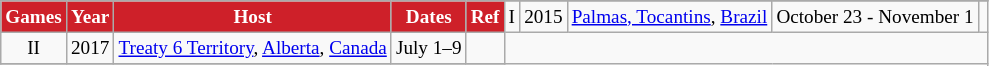<table class="sortable wikitable" style="font-size: 80%" width=  align="center">
<tr>
<th rowspan=2 style="background:#ce2029; color:white;">Games</th>
<th rowspan=2 style="background:#ce2029; color:white;">Year</th>
<th rowspan=2 style="background:#ce2029; color:white;">Host</th>
<th rowspan=2 style="background:#ce2029; color:white;">Dates</th>
<th rowspan=2 style="background:#ce2029; color:white;">Ref</th>
</tr>
<tr>
<td align=center>I</td>
<td align=center>2015</td>
<td align=left> <a href='#'>Palmas, Tocantins</a>, <a href='#'>Brazil</a></td>
<td align=center>October 23 - November 1</td>
<td align=center></td>
</tr>
<tr>
<td align=center>II</td>
<td align=center>2017</td>
<td align=left> <a href='#'>Treaty 6 Territory</a>, <a href='#'>Alberta</a>, <a href='#'>Canada</a></td>
<td align=center>July 1–9</td>
<td align=center></td>
</tr>
<tr>
</tr>
</table>
